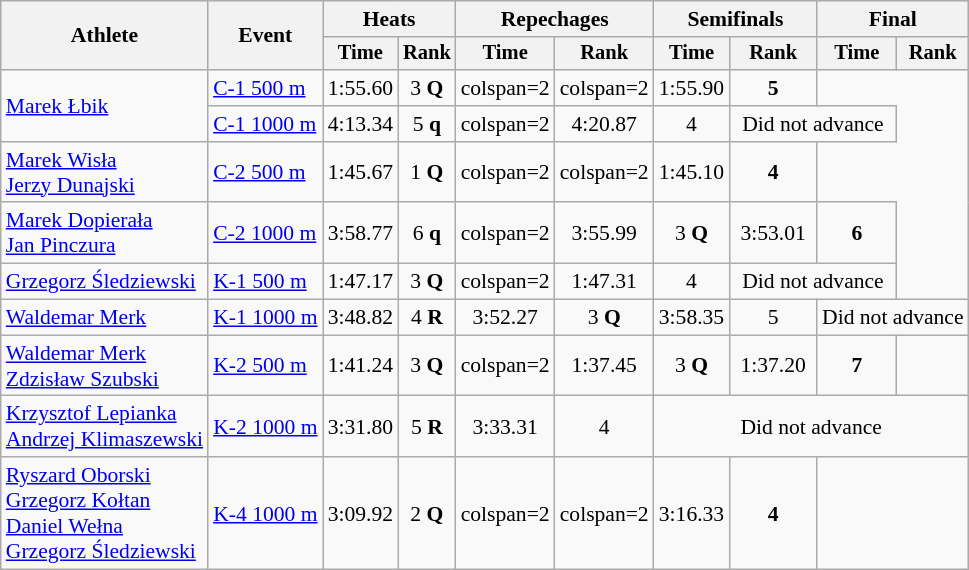<table class="wikitable" style="font-size:90%">
<tr>
<th rowspan=2>Athlete</th>
<th rowspan=2>Event</th>
<th colspan=2>Heats</th>
<th colspan=2>Repechages</th>
<th colspan=2>Semifinals</th>
<th colspan=2>Final</th>
</tr>
<tr style="font-size:95%">
<th>Time</th>
<th>Rank</th>
<th>Time</th>
<th>Rank</th>
<th>Time</th>
<th>Rank</th>
<th>Time</th>
<th>Rank</th>
</tr>
<tr align=center>
<td align=left rowspan=2><a href='#'>Marek Łbik</a></td>
<td align=left><a href='#'>C-1 500 m</a></td>
<td>1:55.60</td>
<td>3 <strong>Q</strong></td>
<td>colspan=2 </td>
<td>colspan=2 </td>
<td>1:55.90</td>
<td><strong>5</strong></td>
</tr>
<tr align=center>
<td align=left><a href='#'>C-1 1000 m</a></td>
<td>4:13.34</td>
<td>5 <strong>q</strong></td>
<td>colspan=2 </td>
<td>4:20.87</td>
<td>4</td>
<td colspan=2>Did not advance</td>
</tr>
<tr align=center>
<td align=left><a href='#'>Marek Wisła</a><br><a href='#'>Jerzy Dunajski</a></td>
<td align=left><a href='#'>C-2 500 m</a></td>
<td>1:45.67</td>
<td>1 <strong>Q</strong></td>
<td>colspan=2 </td>
<td>colspan=2 </td>
<td>1:45.10</td>
<td><strong>4</strong></td>
</tr>
<tr align=center>
<td align=left><a href='#'>Marek Dopierała</a><br><a href='#'>Jan Pinczura</a></td>
<td align=left><a href='#'>C-2 1000 m</a></td>
<td>3:58.77</td>
<td>6 <strong>q</strong></td>
<td>colspan=2 </td>
<td>3:55.99</td>
<td>3 <strong>Q</strong></td>
<td>3:53.01</td>
<td><strong>6</strong></td>
</tr>
<tr align=center>
<td align=left><a href='#'>Grzegorz Śledziewski</a></td>
<td align=left><a href='#'>K-1 500 m</a></td>
<td>1:47.17</td>
<td>3 <strong>Q</strong></td>
<td>colspan=2 </td>
<td>1:47.31</td>
<td>4</td>
<td colspan=2>Did not advance</td>
</tr>
<tr align=center>
<td align=left><a href='#'>Waldemar Merk</a></td>
<td align=left><a href='#'>K-1 1000 m</a></td>
<td>3:48.82</td>
<td>4 <strong>R</strong></td>
<td>3:52.27</td>
<td>3 <strong>Q</strong></td>
<td>3:58.35</td>
<td>5</td>
<td colspan=2>Did not advance</td>
</tr>
<tr align=center>
<td align=left><a href='#'>Waldemar Merk</a><br><a href='#'>Zdzisław Szubski</a></td>
<td align=left><a href='#'>K-2 500 m</a></td>
<td>1:41.24</td>
<td>3 <strong>Q</strong></td>
<td>colspan=2 </td>
<td>1:37.45</td>
<td>3 <strong>Q</strong></td>
<td>1:37.20</td>
<td><strong>7</strong></td>
</tr>
<tr align=center>
<td align=left><a href='#'>Krzysztof Lepianka</a><br><a href='#'>Andrzej Klimaszewski</a></td>
<td align=left><a href='#'>K-2 1000 m</a></td>
<td>3:31.80</td>
<td>5 <strong>R</strong></td>
<td>3:33.31</td>
<td>4</td>
<td colspan=4>Did not advance</td>
</tr>
<tr align=center>
<td align=left><a href='#'>Ryszard Oborski</a><br><a href='#'>Grzegorz Kołtan</a><br><a href='#'>Daniel Wełna</a><br><a href='#'>Grzegorz Śledziewski</a></td>
<td align=left><a href='#'>K-4 1000 m</a></td>
<td>3:09.92</td>
<td>2 <strong>Q</strong></td>
<td>colspan=2 </td>
<td>colspan=2 </td>
<td>3:16.33</td>
<td><strong>4</strong></td>
</tr>
</table>
